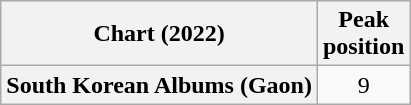<table class="wikitable plainrowheaders" style="text-align:center">
<tr>
<th scope="col">Chart (2022)</th>
<th scope="col">Peak<br>position</th>
</tr>
<tr>
<th scope="row">South Korean Albums (Gaon)</th>
<td>9</td>
</tr>
</table>
